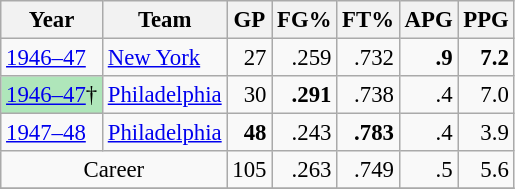<table class="wikitable sortable" style="font-size:95%; text-align:right;">
<tr>
<th>Year</th>
<th>Team</th>
<th>GP</th>
<th>FG%</th>
<th>FT%</th>
<th>APG</th>
<th>PPG</th>
</tr>
<tr>
<td style="text-align:left;"><a href='#'>1946–47</a></td>
<td style="text-align:left;"><a href='#'>New York</a></td>
<td>27</td>
<td>.259</td>
<td>.732</td>
<td><strong>.9</strong></td>
<td><strong>7.2</strong></td>
</tr>
<tr>
<td style="text-align:left; background:#afe6ba;"><a href='#'>1946–47</a>†</td>
<td style="text-align:left;"><a href='#'>Philadelphia</a></td>
<td>30</td>
<td><strong>.291</strong></td>
<td>.738</td>
<td>.4</td>
<td>7.0</td>
</tr>
<tr>
<td style="text-align:left;"><a href='#'>1947–48</a></td>
<td style="text-align:left;"><a href='#'>Philadelphia</a></td>
<td><strong>48</strong></td>
<td>.243</td>
<td><strong>.783</strong></td>
<td>.4</td>
<td>3.9</td>
</tr>
<tr>
<td style="text-align:center;" colspan="2">Career</td>
<td>105</td>
<td>.263</td>
<td>.749</td>
<td>.5</td>
<td>5.6</td>
</tr>
<tr>
</tr>
</table>
